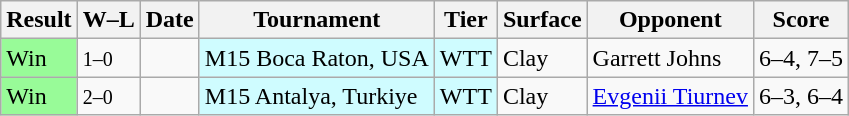<table class="wikitable">
<tr>
<th>Result</th>
<th class="unsortable">W–L</th>
<th>Date</th>
<th>Tournament</th>
<th>Tier</th>
<th>Surface</th>
<th>Opponent</th>
<th class="unsortable">Score</th>
</tr>
<tr>
<td bgcolor=98fb98>Win</td>
<td><small>1–0</small></td>
<td></td>
<td style="background:#cffcff;">M15 Boca Raton, USA</td>
<td style="background:#cffcff;">WTT</td>
<td>Clay</td>
<td> Garrett Johns</td>
<td>6–4, 7–5</td>
</tr>
<tr>
<td bgcolor=98fb98>Win</td>
<td><small>2–0</small></td>
<td></td>
<td style="background:#cffcff;">M15 Antalya, Turkiye</td>
<td style="background:#cffcff;">WTT</td>
<td>Clay</td>
<td> <a href='#'>Evgenii Tiurnev</a></td>
<td>6–3, 6–4</td>
</tr>
</table>
